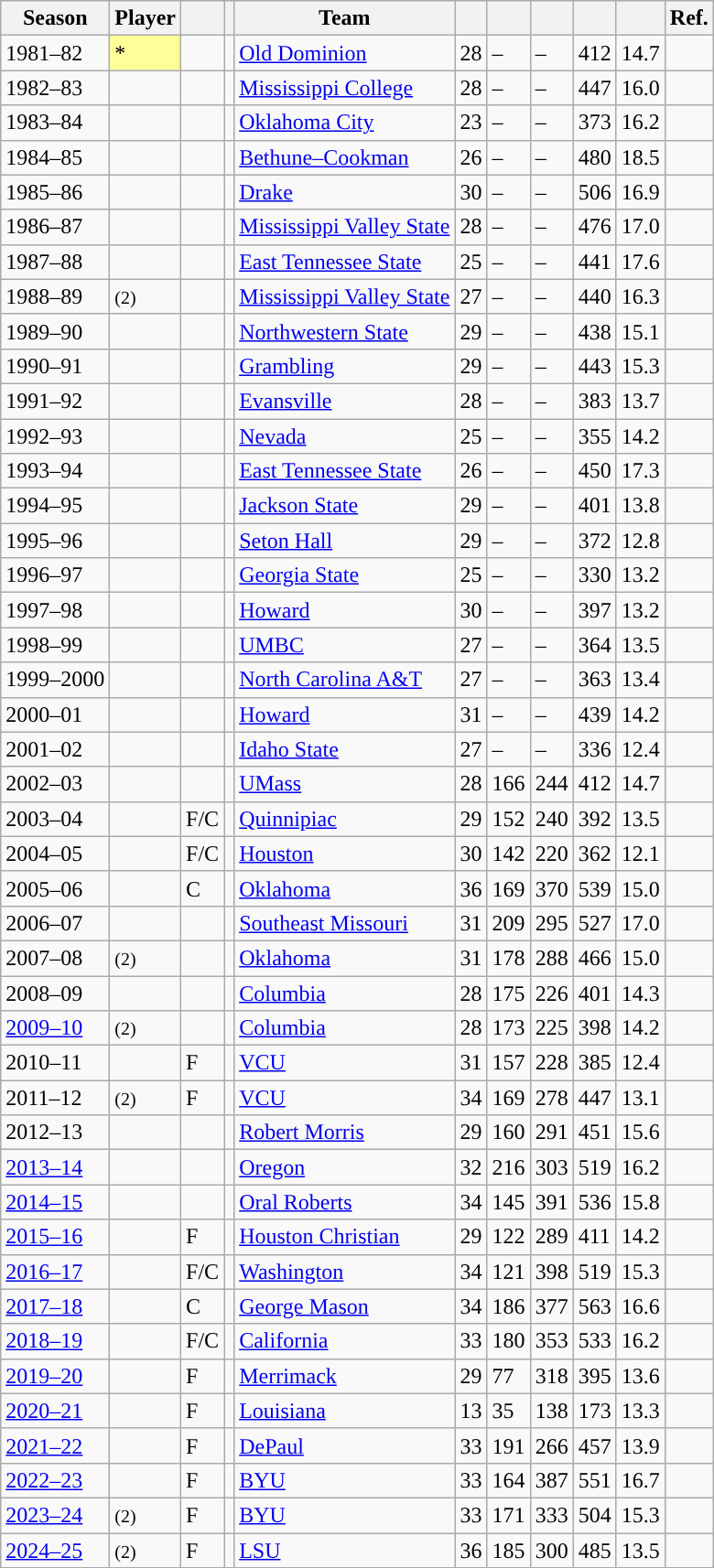<table class="wikitable sortable">
<tr>
<th>Season</th>
<th>Player</th>
<th></th>
<th></th>
<th>Team</th>
<th></th>
<th data-sort-type="number"></th>
<th data-sort-type="number"></th>
<th data-sort-type="number"></th>
<th data-sort-type="number"></th>
<th class="unsortable">Ref.</th>
</tr>
<tr>
<td>1981–82</td>
<td style="background-color:#FFFF99;">*</td>
<td></td>
<td></td>
<td><a href='#'>Old Dominion</a></td>
<td>28</td>
<td>–</td>
<td>–</td>
<td>412</td>
<td align=right>14.7</td>
<td align=center></td>
</tr>
<tr>
<td>1982–83</td>
<td></td>
<td></td>
<td></td>
<td><a href='#'>Mississippi College</a></td>
<td>28</td>
<td>–</td>
<td>–</td>
<td>447</td>
<td align=right>16.0</td>
<td align=center></td>
</tr>
<tr>
<td>1983–84</td>
<td></td>
<td></td>
<td></td>
<td><a href='#'>Oklahoma City</a></td>
<td>23</td>
<td>–</td>
<td>–</td>
<td>373</td>
<td align=right>16.2</td>
<td align=center></td>
</tr>
<tr>
<td>1984–85</td>
<td></td>
<td></td>
<td></td>
<td><a href='#'>Bethune–Cookman</a></td>
<td>26</td>
<td>–</td>
<td>–</td>
<td>480</td>
<td align=right>18.5</td>
<td align=center></td>
</tr>
<tr>
<td>1985–86</td>
<td></td>
<td></td>
<td></td>
<td><a href='#'>Drake</a></td>
<td>30</td>
<td>–</td>
<td>–</td>
<td>506</td>
<td align=right>16.9</td>
<td align=center></td>
</tr>
<tr>
<td>1986–87</td>
<td></td>
<td></td>
<td></td>
<td><a href='#'>Mississippi Valley State</a></td>
<td>28</td>
<td>–</td>
<td>–</td>
<td>476</td>
<td align=right>17.0</td>
<td align=center></td>
</tr>
<tr>
<td>1987–88</td>
<td></td>
<td></td>
<td></td>
<td><a href='#'>East Tennessee State</a></td>
<td>25</td>
<td>–</td>
<td>–</td>
<td>441</td>
<td align=right>17.6</td>
<td align=center></td>
</tr>
<tr>
<td>1988–89</td>
<td> <small>(2)</small></td>
<td></td>
<td></td>
<td><a href='#'>Mississippi Valley State</a></td>
<td>27</td>
<td>–</td>
<td>–</td>
<td>440</td>
<td align=right>16.3</td>
<td align=center></td>
</tr>
<tr>
<td>1989–90</td>
<td></td>
<td></td>
<td></td>
<td><a href='#'>Northwestern State</a></td>
<td>29</td>
<td>–</td>
<td>–</td>
<td>438</td>
<td align=right>15.1</td>
<td align=center></td>
</tr>
<tr>
<td>1990–91</td>
<td></td>
<td></td>
<td></td>
<td><a href='#'>Grambling</a></td>
<td>29</td>
<td>–</td>
<td>–</td>
<td>443</td>
<td align=right>15.3</td>
<td align=center></td>
</tr>
<tr>
<td>1991–92</td>
<td></td>
<td></td>
<td></td>
<td><a href='#'>Evansville</a></td>
<td>28</td>
<td>–</td>
<td>–</td>
<td>383</td>
<td align=right>13.7</td>
<td align=center></td>
</tr>
<tr>
<td>1992–93</td>
<td></td>
<td></td>
<td></td>
<td><a href='#'>Nevada</a></td>
<td>25</td>
<td>–</td>
<td>–</td>
<td>355</td>
<td align=right>14.2</td>
<td align=center></td>
</tr>
<tr>
<td>1993–94</td>
<td></td>
<td></td>
<td></td>
<td><a href='#'>East Tennessee State</a></td>
<td>26</td>
<td>–</td>
<td>–</td>
<td>450</td>
<td align=right>17.3</td>
<td align=center></td>
</tr>
<tr>
<td>1994–95</td>
<td></td>
<td></td>
<td></td>
<td><a href='#'>Jackson State</a></td>
<td>29</td>
<td>–</td>
<td>–</td>
<td>401</td>
<td align=right>13.8</td>
<td align=center></td>
</tr>
<tr>
<td>1995–96</td>
<td></td>
<td></td>
<td></td>
<td><a href='#'>Seton Hall</a></td>
<td>29</td>
<td>–</td>
<td>–</td>
<td>372</td>
<td align=right>12.8</td>
<td align=center></td>
</tr>
<tr>
<td>1996–97</td>
<td></td>
<td></td>
<td></td>
<td><a href='#'>Georgia State</a></td>
<td>25</td>
<td>–</td>
<td>–</td>
<td>330</td>
<td align=right>13.2</td>
<td align=center></td>
</tr>
<tr>
<td>1997–98</td>
<td></td>
<td></td>
<td></td>
<td><a href='#'>Howard</a></td>
<td>30</td>
<td>–</td>
<td>–</td>
<td>397</td>
<td align=right>13.2</td>
<td align=center></td>
</tr>
<tr>
<td>1998–99</td>
<td></td>
<td></td>
<td></td>
<td><a href='#'>UMBC</a></td>
<td>27</td>
<td>–</td>
<td>–</td>
<td>364</td>
<td align=right>13.5</td>
<td align=center></td>
</tr>
<tr>
<td>1999–2000</td>
<td></td>
<td></td>
<td></td>
<td><a href='#'>North Carolina A&T</a></td>
<td>27</td>
<td>–</td>
<td>–</td>
<td>363</td>
<td align=right>13.4</td>
<td align=center></td>
</tr>
<tr>
<td>2000–01</td>
<td></td>
<td></td>
<td></td>
<td><a href='#'>Howard</a></td>
<td>31</td>
<td>–</td>
<td>–</td>
<td>439</td>
<td align=right>14.2</td>
<td align=center></td>
</tr>
<tr>
<td>2001–02</td>
<td></td>
<td></td>
<td></td>
<td><a href='#'>Idaho State</a></td>
<td>27</td>
<td>–</td>
<td>–</td>
<td>336</td>
<td align=right>12.4</td>
<td align=center></td>
</tr>
<tr>
<td>2002–03</td>
<td></td>
<td></td>
<td></td>
<td><a href='#'>UMass</a></td>
<td>28</td>
<td>166</td>
<td>244</td>
<td>412</td>
<td align=right>14.7</td>
<td align=center></td>
</tr>
<tr>
<td>2003–04</td>
<td></td>
<td>F/C</td>
<td></td>
<td><a href='#'>Quinnipiac</a></td>
<td>29</td>
<td>152</td>
<td>240</td>
<td>392</td>
<td align=right>13.5</td>
<td align=center></td>
</tr>
<tr>
<td>2004–05</td>
<td></td>
<td>F/C</td>
<td></td>
<td><a href='#'>Houston</a></td>
<td>30</td>
<td>142</td>
<td>220</td>
<td>362</td>
<td align=right>12.1</td>
<td align=center></td>
</tr>
<tr>
<td>2005–06</td>
<td></td>
<td>C</td>
<td></td>
<td><a href='#'>Oklahoma</a></td>
<td>36</td>
<td>169</td>
<td>370</td>
<td>539</td>
<td align=right>15.0</td>
<td align=center></td>
</tr>
<tr>
<td>2006–07</td>
<td></td>
<td></td>
<td></td>
<td><a href='#'>Southeast Missouri</a></td>
<td>31</td>
<td>209</td>
<td>295</td>
<td>527</td>
<td align=right>17.0</td>
<td align=center></td>
</tr>
<tr>
<td>2007–08</td>
<td> <small>(2)</small></td>
<td></td>
<td></td>
<td><a href='#'>Oklahoma</a></td>
<td>31</td>
<td>178</td>
<td>288</td>
<td>466</td>
<td align=right>15.0</td>
<td align=center></td>
</tr>
<tr>
<td>2008–09</td>
<td></td>
<td></td>
<td></td>
<td><a href='#'>Columbia</a></td>
<td>28</td>
<td>175</td>
<td>226</td>
<td>401</td>
<td align=right>14.3</td>
<td align=center></td>
</tr>
<tr>
<td><a href='#'>2009–10</a></td>
<td> <small>(2)</small></td>
<td></td>
<td></td>
<td><a href='#'>Columbia</a></td>
<td>28</td>
<td>173</td>
<td>225</td>
<td>398</td>
<td align=right>14.2</td>
<td align=center></td>
</tr>
<tr>
<td>2010–11</td>
<td></td>
<td>F</td>
<td></td>
<td><a href='#'>VCU</a></td>
<td>31</td>
<td>157</td>
<td>228</td>
<td>385</td>
<td align=right>12.4</td>
<td align=center></td>
</tr>
<tr>
<td>2011–12</td>
<td> <small>(2)</small></td>
<td>F</td>
<td></td>
<td><a href='#'>VCU</a></td>
<td>34</td>
<td>169</td>
<td>278</td>
<td>447</td>
<td align=right>13.1</td>
<td align=center></td>
</tr>
<tr>
<td>2012–13</td>
<td></td>
<td></td>
<td></td>
<td><a href='#'>Robert Morris</a></td>
<td>29</td>
<td>160</td>
<td>291</td>
<td>451</td>
<td align=right>15.6</td>
<td align=center></td>
</tr>
<tr>
<td><a href='#'>2013–14</a></td>
<td></td>
<td></td>
<td></td>
<td><a href='#'>Oregon</a></td>
<td>32</td>
<td>216</td>
<td>303</td>
<td>519</td>
<td align=right>16.2</td>
<td align=center></td>
</tr>
<tr>
<td><a href='#'>2014–15</a></td>
<td></td>
<td></td>
<td></td>
<td><a href='#'>Oral Roberts</a></td>
<td>34</td>
<td>145</td>
<td>391</td>
<td>536</td>
<td align=right>15.8</td>
<td align=center></td>
</tr>
<tr>
<td><a href='#'>2015–16</a></td>
<td></td>
<td>F</td>
<td></td>
<td><a href='#'>Houston Christian</a></td>
<td>29</td>
<td>122</td>
<td>289</td>
<td>411</td>
<td align=right>14.2</td>
<td align=center></td>
</tr>
<tr>
<td><a href='#'>2016–17</a></td>
<td></td>
<td>F/C</td>
<td></td>
<td><a href='#'>Washington</a></td>
<td>34</td>
<td>121</td>
<td>398</td>
<td>519</td>
<td align=right>15.3</td>
<td align=center></td>
</tr>
<tr>
<td><a href='#'>2017–18</a></td>
<td></td>
<td>C</td>
<td></td>
<td><a href='#'>George Mason</a></td>
<td>34</td>
<td>186</td>
<td>377</td>
<td>563</td>
<td align=right>16.6</td>
<td align=center></td>
</tr>
<tr>
<td><a href='#'>2018–19</a></td>
<td></td>
<td>F/C</td>
<td></td>
<td><a href='#'>California</a></td>
<td>33</td>
<td>180</td>
<td>353</td>
<td>533</td>
<td align=right>16.2</td>
<td align=center></td>
</tr>
<tr>
<td><a href='#'>2019–20</a></td>
<td></td>
<td>F</td>
<td></td>
<td><a href='#'>Merrimack</a></td>
<td>29</td>
<td>77</td>
<td>318</td>
<td>395</td>
<td align=right>13.6</td>
<td align=center></td>
</tr>
<tr>
<td><a href='#'>2020–21</a></td>
<td></td>
<td>F</td>
<td></td>
<td><a href='#'>Louisiana</a></td>
<td>13</td>
<td>35</td>
<td>138</td>
<td>173</td>
<td align=right>13.3</td>
<td align=center></td>
</tr>
<tr>
<td><a href='#'>2021–22</a></td>
<td></td>
<td>F</td>
<td></td>
<td><a href='#'>DePaul</a></td>
<td>33</td>
<td>191</td>
<td>266</td>
<td>457</td>
<td align=right>13.9</td>
<td align=center></td>
</tr>
<tr>
<td><a href='#'>2022–23</a></td>
<td></td>
<td>F</td>
<td></td>
<td><a href='#'>BYU</a></td>
<td>33</td>
<td>164</td>
<td>387</td>
<td>551</td>
<td align=right>16.7</td>
<td align=center></td>
</tr>
<tr>
<td><a href='#'>2023–24</a></td>
<td> <small>(2)</small></td>
<td>F</td>
<td></td>
<td><a href='#'>BYU</a></td>
<td>33</td>
<td>171</td>
<td>333</td>
<td>504</td>
<td align=right>15.3</td>
<td align=center></td>
</tr>
<tr>
<td><a href='#'>2024–25</a></td>
<td> <small>(2)</small></td>
<td>F</td>
<td></td>
<td><a href='#'>LSU</a></td>
<td>36</td>
<td>185</td>
<td>300</td>
<td>485</td>
<td align=right>13.5</td>
<td align=center></td>
</tr>
</table>
